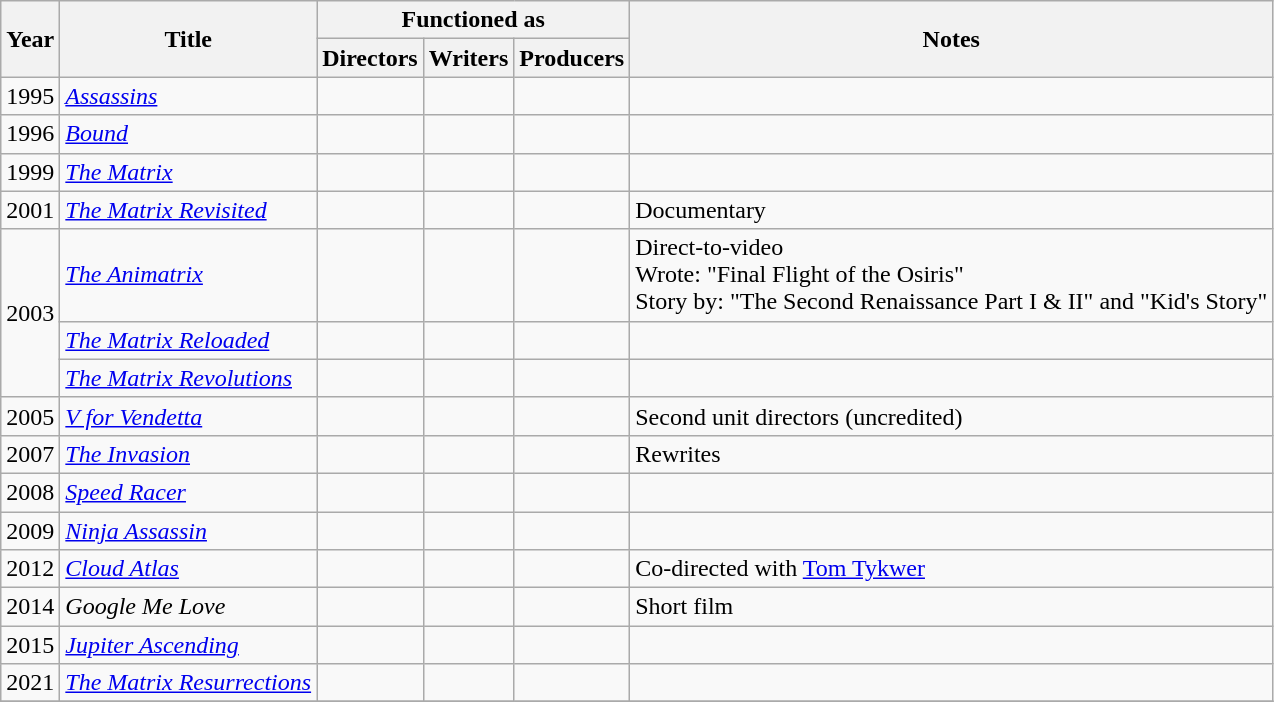<table class="wikitable">
<tr>
<th rowspan="2">Year</th>
<th rowspan="2">Title</th>
<th colspan="3">Functioned as</th>
<th rowspan="2">Notes</th>
</tr>
<tr>
<th>Directors</th>
<th>Writers</th>
<th>Producers</th>
</tr>
<tr>
<td>1995</td>
<td><em><a href='#'>Assassins</a></em></td>
<td></td>
<td></td>
<td></td>
<td></td>
</tr>
<tr>
<td>1996</td>
<td><em><a href='#'>Bound</a></em></td>
<td></td>
<td></td>
<td></td>
<td></td>
</tr>
<tr>
<td>1999</td>
<td><em><a href='#'>The Matrix</a></em></td>
<td></td>
<td></td>
<td></td>
<td></td>
</tr>
<tr>
<td>2001</td>
<td><em><a href='#'>The Matrix Revisited</a></em></td>
<td></td>
<td></td>
<td></td>
<td>Documentary</td>
</tr>
<tr>
<td rowspan="3">2003</td>
<td><em><a href='#'>The Animatrix</a></em></td>
<td></td>
<td></td>
<td></td>
<td>Direct-to-video<br>Wrote: "Final Flight of the Osiris"<br>Story by: "The Second Renaissance Part I & II" and "Kid's Story"</td>
</tr>
<tr>
<td><em><a href='#'>The Matrix Reloaded</a></em></td>
<td></td>
<td></td>
<td></td>
<td></td>
</tr>
<tr>
<td><em><a href='#'>The Matrix Revolutions</a></em></td>
<td></td>
<td></td>
<td></td>
<td></td>
</tr>
<tr>
<td>2005</td>
<td><em><a href='#'>V for Vendetta</a></em></td>
<td></td>
<td></td>
<td></td>
<td>Second unit directors (uncredited)</td>
</tr>
<tr>
<td>2007</td>
<td><em><a href='#'>The Invasion</a></em></td>
<td></td>
<td></td>
<td></td>
<td>Rewrites</td>
</tr>
<tr>
<td>2008</td>
<td><em><a href='#'>Speed Racer</a></em></td>
<td></td>
<td></td>
<td></td>
<td></td>
</tr>
<tr>
<td>2009</td>
<td><em><a href='#'>Ninja Assassin</a></em></td>
<td></td>
<td></td>
<td></td>
<td></td>
</tr>
<tr>
<td>2012</td>
<td><em><a href='#'>Cloud Atlas</a></em></td>
<td></td>
<td></td>
<td></td>
<td>Co-directed with <a href='#'>Tom Tykwer</a></td>
</tr>
<tr>
<td>2014</td>
<td><em>Google Me Love</em></td>
<td></td>
<td></td>
<td></td>
<td>Short film</td>
</tr>
<tr>
<td>2015</td>
<td><em><a href='#'>Jupiter Ascending</a></em></td>
<td></td>
<td></td>
<td></td>
<td></td>
</tr>
<tr>
<td>2021</td>
<td><em><a href='#'>The Matrix Resurrections</a></em></td>
<td></td>
<td></td>
<td></td>
<td></td>
</tr>
<tr>
</tr>
</table>
